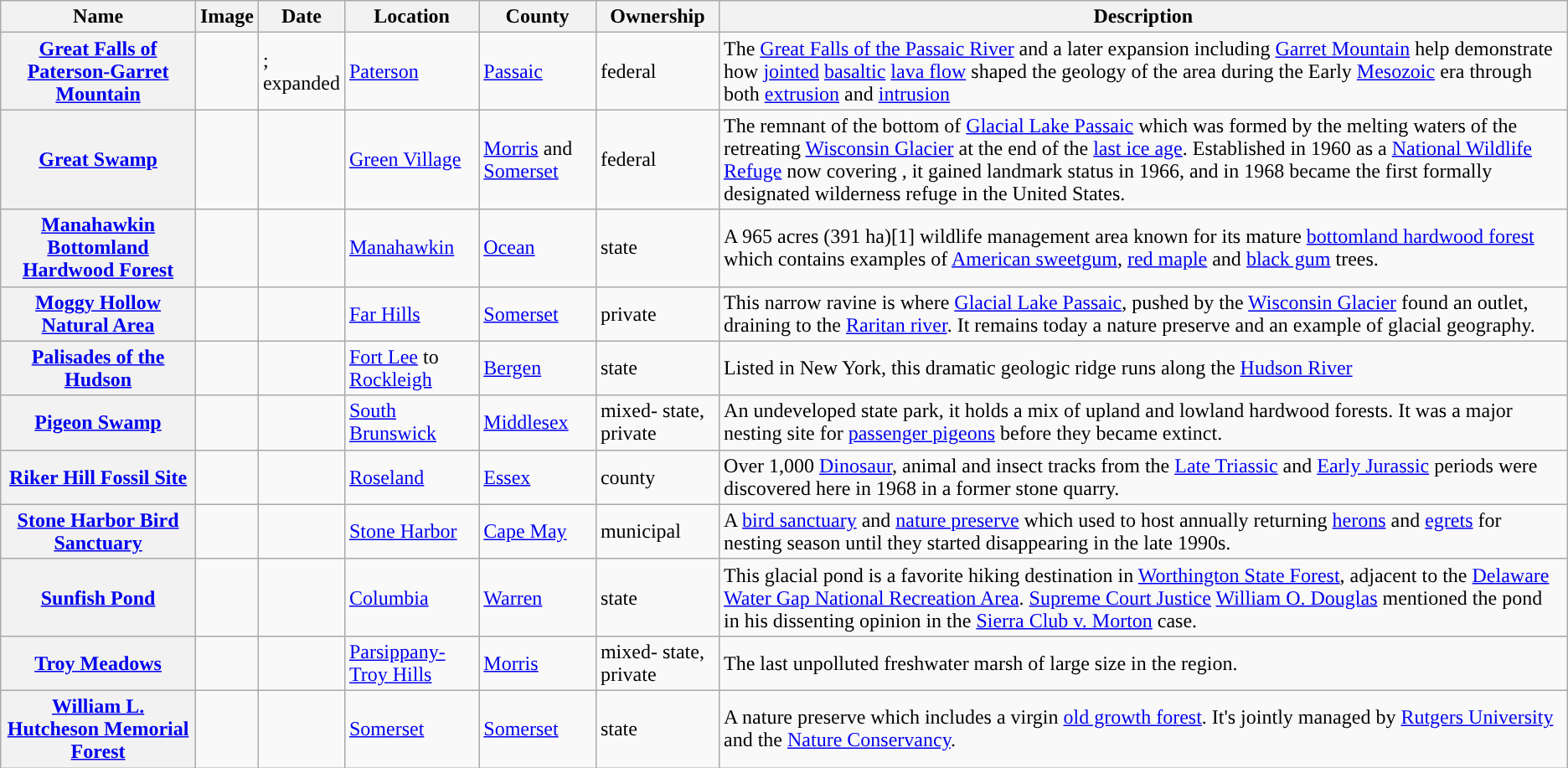<table class="wikitable sortable" align="center">
<tr>
<th style="background-color:">Name</th>
<th style="background-color:">Image</th>
<th style="background-color:">Date</th>
<th style="background-color:">Location</th>
<th style="background-color:">County</th>
<th style="background-color:">Ownership</th>
<th style="background-color:">Description</th>
</tr>
<tr>
<th><a href='#'>Great Falls of Paterson-Garret Mountain</a></th>
<td></td>
<td>; <br>expanded </td>
<td><a href='#'>Paterson</a> <small></small></td>
<td><a href='#'>Passaic</a></td>
<td>federal</td>
<td>The <a href='#'>Great Falls of the Passaic River</a> and a later expansion including <a href='#'>Garret Mountain</a> help demonstrate how <a href='#'>jointed</a> <a href='#'>basaltic</a> <a href='#'>lava flow</a> shaped the geology of the area during the Early <a href='#'>Mesozoic</a> era through both <a href='#'>extrusion</a> and <a href='#'>intrusion</a></td>
</tr>
<tr>
<th><a href='#'>Great Swamp</a></th>
<td></td>
<td></td>
<td><a href='#'>Green Village</a> <small></small></td>
<td><a href='#'>Morris</a> and <a href='#'>Somerset</a></td>
<td>federal</td>
<td>The remnant of the bottom of <a href='#'>Glacial Lake Passaic</a> which was formed by the melting waters of the retreating <a href='#'>Wisconsin Glacier</a> at the end of the <a href='#'>last ice age</a>. Established in 1960 as a <a href='#'>National Wildlife Refuge</a> now covering , it gained landmark status in 1966, and in 1968 became the first formally designated wilderness refuge in the United States.</td>
</tr>
<tr>
<th><a href='#'>Manahawkin Bottomland Hardwood Forest</a></th>
<td></td>
<td></td>
<td><a href='#'>Manahawkin</a> <small></small></td>
<td><a href='#'>Ocean</a></td>
<td>state</td>
<td>A 965 acres (391 ha)[1] wildlife management area known for its mature <a href='#'>bottomland hardwood forest</a> which contains examples of <a href='#'>American sweetgum</a>, <a href='#'>red maple</a> and <a href='#'>black gum</a> trees.</td>
</tr>
<tr>
<th><a href='#'>Moggy Hollow Natural Area</a></th>
<td></td>
<td></td>
<td><a href='#'>Far Hills</a> <small></small></td>
<td><a href='#'>Somerset</a></td>
<td>private</td>
<td>This narrow ravine is where <a href='#'>Glacial Lake Passaic</a>, pushed by the <a href='#'>Wisconsin Glacier</a> found an outlet, draining to the <a href='#'>Raritan river</a>.  It remains today a nature preserve and an example of glacial geography.</td>
</tr>
<tr>
<th><a href='#'>Palisades of the Hudson</a></th>
<td></td>
<td></td>
<td><a href='#'>Fort Lee</a> to <a href='#'>Rockleigh</a><small></small></td>
<td><a href='#'>Bergen</a></td>
<td>state</td>
<td>Listed in New York, this dramatic geologic ridge runs along the <a href='#'>Hudson River</a></td>
</tr>
<tr>
<th><a href='#'>Pigeon Swamp</a></th>
<td></td>
<td></td>
<td><a href='#'>South Brunswick</a> <small></small></td>
<td><a href='#'>Middlesex</a></td>
<td>mixed- state, private</td>
<td>An undeveloped state park, it holds a mix of upland and lowland hardwood forests.  It was a major nesting site for <a href='#'>passenger pigeons</a> before they became extinct.</td>
</tr>
<tr>
<th><a href='#'>Riker Hill Fossil Site</a></th>
<td></td>
<td></td>
<td><a href='#'>Roseland</a> <small></small></td>
<td><a href='#'>Essex</a></td>
<td>county</td>
<td>Over 1,000 <a href='#'>Dinosaur</a>, animal and insect tracks from the <a href='#'>Late Triassic</a> and <a href='#'>Early Jurassic</a> periods were discovered here in 1968 in a former stone quarry.</td>
</tr>
<tr>
<th><a href='#'>Stone Harbor Bird Sanctuary</a></th>
<td></td>
<td></td>
<td><a href='#'>Stone Harbor</a> <small></small></td>
<td><a href='#'>Cape May</a></td>
<td>municipal</td>
<td>A  <a href='#'>bird sanctuary</a> and <a href='#'>nature preserve</a> which used to host annually returning <a href='#'>herons</a> and <a href='#'>egrets</a> for nesting season until they started disappearing in the late 1990s.</td>
</tr>
<tr>
<th><a href='#'>Sunfish Pond</a></th>
<td></td>
<td></td>
<td><a href='#'>Columbia</a> <small></small></td>
<td><a href='#'>Warren</a></td>
<td>state</td>
<td>This glacial pond is a favorite hiking destination in <a href='#'>Worthington State Forest</a>, adjacent to the <a href='#'>Delaware Water Gap National Recreation Area</a>.  <a href='#'>Supreme Court Justice</a> <a href='#'>William O. Douglas</a> mentioned the pond in his dissenting opinion in the <a href='#'>Sierra Club v. Morton</a> case.</td>
</tr>
<tr>
<th><a href='#'>Troy Meadows</a></th>
<td></td>
<td></td>
<td><a href='#'>Parsippany-Troy Hills</a> <small></small></td>
<td><a href='#'>Morris</a></td>
<td>mixed- state, private</td>
<td>The last unpolluted freshwater marsh of large size in the region.</td>
</tr>
<tr>
<th><a href='#'>William L. Hutcheson Memorial Forest</a></th>
<td></td>
<td></td>
<td><a href='#'>Somerset</a> <small></small></td>
<td><a href='#'>Somerset</a></td>
<td>state</td>
<td>A  nature preserve which includes a  virgin <a href='#'>old growth forest</a>.  It's jointly managed by <a href='#'>Rutgers University</a> and the <a href='#'>Nature Conservancy</a>.</td>
</tr>
</table>
